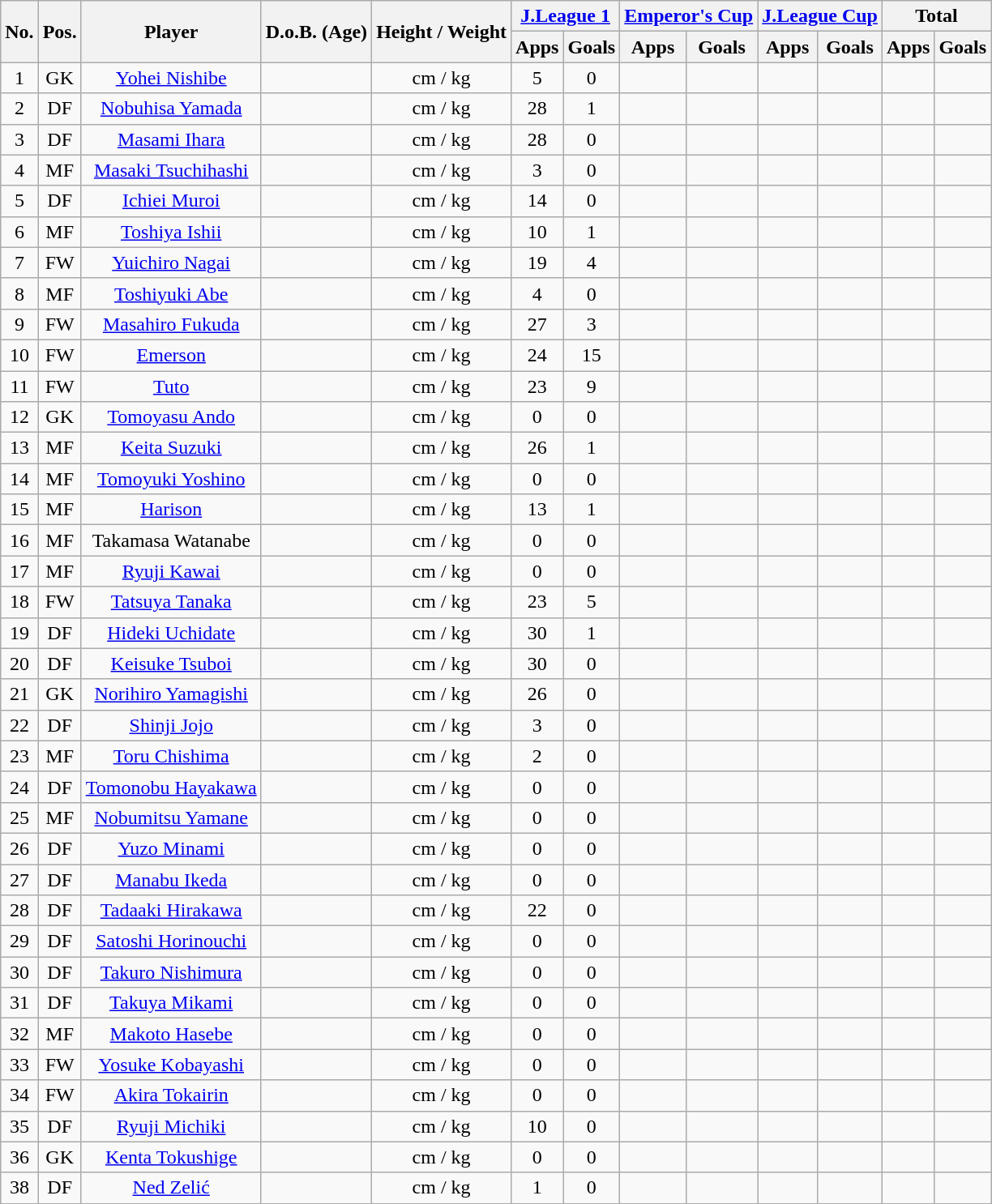<table class="wikitable" style="text-align:center;">
<tr>
<th rowspan="2">No.</th>
<th rowspan="2">Pos.</th>
<th rowspan="2">Player</th>
<th rowspan="2">D.o.B. (Age)</th>
<th rowspan="2">Height / Weight</th>
<th colspan="2"><a href='#'>J.League 1</a></th>
<th colspan="2"><a href='#'>Emperor's Cup</a></th>
<th colspan="2"><a href='#'>J.League Cup</a></th>
<th colspan="2">Total</th>
</tr>
<tr>
<th>Apps</th>
<th>Goals</th>
<th>Apps</th>
<th>Goals</th>
<th>Apps</th>
<th>Goals</th>
<th>Apps</th>
<th>Goals</th>
</tr>
<tr>
<td>1</td>
<td>GK</td>
<td><a href='#'>Yohei Nishibe</a></td>
<td></td>
<td>cm / kg</td>
<td>5</td>
<td>0</td>
<td></td>
<td></td>
<td></td>
<td></td>
<td></td>
<td></td>
</tr>
<tr>
<td>2</td>
<td>DF</td>
<td><a href='#'>Nobuhisa Yamada</a></td>
<td></td>
<td>cm / kg</td>
<td>28</td>
<td>1</td>
<td></td>
<td></td>
<td></td>
<td></td>
<td></td>
<td></td>
</tr>
<tr>
<td>3</td>
<td>DF</td>
<td><a href='#'>Masami Ihara</a></td>
<td></td>
<td>cm / kg</td>
<td>28</td>
<td>0</td>
<td></td>
<td></td>
<td></td>
<td></td>
<td></td>
<td></td>
</tr>
<tr>
<td>4</td>
<td>MF</td>
<td><a href='#'>Masaki Tsuchihashi</a></td>
<td></td>
<td>cm / kg</td>
<td>3</td>
<td>0</td>
<td></td>
<td></td>
<td></td>
<td></td>
<td></td>
<td></td>
</tr>
<tr>
<td>5</td>
<td>DF</td>
<td><a href='#'>Ichiei Muroi</a></td>
<td></td>
<td>cm / kg</td>
<td>14</td>
<td>0</td>
<td></td>
<td></td>
<td></td>
<td></td>
<td></td>
<td></td>
</tr>
<tr>
<td>6</td>
<td>MF</td>
<td><a href='#'>Toshiya Ishii</a></td>
<td></td>
<td>cm / kg</td>
<td>10</td>
<td>1</td>
<td></td>
<td></td>
<td></td>
<td></td>
<td></td>
<td></td>
</tr>
<tr>
<td>7</td>
<td>FW</td>
<td><a href='#'>Yuichiro Nagai</a></td>
<td></td>
<td>cm / kg</td>
<td>19</td>
<td>4</td>
<td></td>
<td></td>
<td></td>
<td></td>
<td></td>
<td></td>
</tr>
<tr>
<td>8</td>
<td>MF</td>
<td><a href='#'>Toshiyuki Abe</a></td>
<td></td>
<td>cm / kg</td>
<td>4</td>
<td>0</td>
<td></td>
<td></td>
<td></td>
<td></td>
<td></td>
<td></td>
</tr>
<tr>
<td>9</td>
<td>FW</td>
<td><a href='#'>Masahiro Fukuda</a></td>
<td></td>
<td>cm / kg</td>
<td>27</td>
<td>3</td>
<td></td>
<td></td>
<td></td>
<td></td>
<td></td>
<td></td>
</tr>
<tr>
<td>10</td>
<td>FW</td>
<td><a href='#'>Emerson</a></td>
<td></td>
<td>cm / kg</td>
<td>24</td>
<td>15</td>
<td></td>
<td></td>
<td></td>
<td></td>
<td></td>
<td></td>
</tr>
<tr>
<td>11</td>
<td>FW</td>
<td><a href='#'>Tuto</a></td>
<td></td>
<td>cm / kg</td>
<td>23</td>
<td>9</td>
<td></td>
<td></td>
<td></td>
<td></td>
<td></td>
<td></td>
</tr>
<tr>
<td>12</td>
<td>GK</td>
<td><a href='#'>Tomoyasu Ando</a></td>
<td></td>
<td>cm / kg</td>
<td>0</td>
<td>0</td>
<td></td>
<td></td>
<td></td>
<td></td>
<td></td>
<td></td>
</tr>
<tr>
<td>13</td>
<td>MF</td>
<td><a href='#'>Keita Suzuki</a></td>
<td></td>
<td>cm / kg</td>
<td>26</td>
<td>1</td>
<td></td>
<td></td>
<td></td>
<td></td>
<td></td>
<td></td>
</tr>
<tr>
<td>14</td>
<td>MF</td>
<td><a href='#'>Tomoyuki Yoshino</a></td>
<td></td>
<td>cm / kg</td>
<td>0</td>
<td>0</td>
<td></td>
<td></td>
<td></td>
<td></td>
<td></td>
<td></td>
</tr>
<tr>
<td>15</td>
<td>MF</td>
<td><a href='#'>Harison</a></td>
<td></td>
<td>cm / kg</td>
<td>13</td>
<td>1</td>
<td></td>
<td></td>
<td></td>
<td></td>
<td></td>
<td></td>
</tr>
<tr>
<td>16</td>
<td>MF</td>
<td>Takamasa Watanabe</td>
<td></td>
<td>cm / kg</td>
<td>0</td>
<td>0</td>
<td></td>
<td></td>
<td></td>
<td></td>
<td></td>
<td></td>
</tr>
<tr>
<td>17</td>
<td>MF</td>
<td><a href='#'>Ryuji Kawai</a></td>
<td></td>
<td>cm / kg</td>
<td>0</td>
<td>0</td>
<td></td>
<td></td>
<td></td>
<td></td>
<td></td>
<td></td>
</tr>
<tr>
<td>18</td>
<td>FW</td>
<td><a href='#'>Tatsuya Tanaka</a></td>
<td></td>
<td>cm / kg</td>
<td>23</td>
<td>5</td>
<td></td>
<td></td>
<td></td>
<td></td>
<td></td>
<td></td>
</tr>
<tr>
<td>19</td>
<td>DF</td>
<td><a href='#'>Hideki Uchidate</a></td>
<td></td>
<td>cm / kg</td>
<td>30</td>
<td>1</td>
<td></td>
<td></td>
<td></td>
<td></td>
<td></td>
<td></td>
</tr>
<tr>
<td>20</td>
<td>DF</td>
<td><a href='#'>Keisuke Tsuboi</a></td>
<td></td>
<td>cm / kg</td>
<td>30</td>
<td>0</td>
<td></td>
<td></td>
<td></td>
<td></td>
<td></td>
<td></td>
</tr>
<tr>
<td>21</td>
<td>GK</td>
<td><a href='#'>Norihiro Yamagishi</a></td>
<td></td>
<td>cm / kg</td>
<td>26</td>
<td>0</td>
<td></td>
<td></td>
<td></td>
<td></td>
<td></td>
<td></td>
</tr>
<tr>
<td>22</td>
<td>DF</td>
<td><a href='#'>Shinji Jojo</a></td>
<td></td>
<td>cm / kg</td>
<td>3</td>
<td>0</td>
<td></td>
<td></td>
<td></td>
<td></td>
<td></td>
<td></td>
</tr>
<tr>
<td>23</td>
<td>MF</td>
<td><a href='#'>Toru Chishima</a></td>
<td></td>
<td>cm / kg</td>
<td>2</td>
<td>0</td>
<td></td>
<td></td>
<td></td>
<td></td>
<td></td>
<td></td>
</tr>
<tr>
<td>24</td>
<td>DF</td>
<td><a href='#'>Tomonobu Hayakawa</a></td>
<td></td>
<td>cm / kg</td>
<td>0</td>
<td>0</td>
<td></td>
<td></td>
<td></td>
<td></td>
<td></td>
<td></td>
</tr>
<tr>
<td>25</td>
<td>MF</td>
<td><a href='#'>Nobumitsu Yamane</a></td>
<td></td>
<td>cm / kg</td>
<td>0</td>
<td>0</td>
<td></td>
<td></td>
<td></td>
<td></td>
<td></td>
<td></td>
</tr>
<tr>
<td>26</td>
<td>DF</td>
<td><a href='#'>Yuzo Minami</a></td>
<td></td>
<td>cm / kg</td>
<td>0</td>
<td>0</td>
<td></td>
<td></td>
<td></td>
<td></td>
<td></td>
<td></td>
</tr>
<tr>
<td>27</td>
<td>DF</td>
<td><a href='#'>Manabu Ikeda</a></td>
<td></td>
<td>cm / kg</td>
<td>0</td>
<td>0</td>
<td></td>
<td></td>
<td></td>
<td></td>
<td></td>
<td></td>
</tr>
<tr>
<td>28</td>
<td>DF</td>
<td><a href='#'>Tadaaki Hirakawa</a></td>
<td></td>
<td>cm / kg</td>
<td>22</td>
<td>0</td>
<td></td>
<td></td>
<td></td>
<td></td>
<td></td>
<td></td>
</tr>
<tr>
<td>29</td>
<td>DF</td>
<td><a href='#'>Satoshi Horinouchi</a></td>
<td></td>
<td>cm / kg</td>
<td>0</td>
<td>0</td>
<td></td>
<td></td>
<td></td>
<td></td>
<td></td>
<td></td>
</tr>
<tr>
<td>30</td>
<td>DF</td>
<td><a href='#'>Takuro Nishimura</a></td>
<td></td>
<td>cm / kg</td>
<td>0</td>
<td>0</td>
<td></td>
<td></td>
<td></td>
<td></td>
<td></td>
<td></td>
</tr>
<tr>
<td>31</td>
<td>DF</td>
<td><a href='#'>Takuya Mikami</a></td>
<td></td>
<td>cm / kg</td>
<td>0</td>
<td>0</td>
<td></td>
<td></td>
<td></td>
<td></td>
<td></td>
<td></td>
</tr>
<tr>
<td>32</td>
<td>MF</td>
<td><a href='#'>Makoto Hasebe</a></td>
<td></td>
<td>cm / kg</td>
<td>0</td>
<td>0</td>
<td></td>
<td></td>
<td></td>
<td></td>
<td></td>
<td></td>
</tr>
<tr>
<td>33</td>
<td>FW</td>
<td><a href='#'>Yosuke Kobayashi</a></td>
<td></td>
<td>cm / kg</td>
<td>0</td>
<td>0</td>
<td></td>
<td></td>
<td></td>
<td></td>
<td></td>
<td></td>
</tr>
<tr>
<td>34</td>
<td>FW</td>
<td><a href='#'>Akira Tokairin</a></td>
<td></td>
<td>cm / kg</td>
<td>0</td>
<td>0</td>
<td></td>
<td></td>
<td></td>
<td></td>
<td></td>
<td></td>
</tr>
<tr>
<td>35</td>
<td>DF</td>
<td><a href='#'>Ryuji Michiki</a></td>
<td></td>
<td>cm / kg</td>
<td>10</td>
<td>0</td>
<td></td>
<td></td>
<td></td>
<td></td>
<td></td>
<td></td>
</tr>
<tr>
<td>36</td>
<td>GK</td>
<td><a href='#'>Kenta Tokushige</a></td>
<td></td>
<td>cm / kg</td>
<td>0</td>
<td>0</td>
<td></td>
<td></td>
<td></td>
<td></td>
<td></td>
<td></td>
</tr>
<tr>
<td>38</td>
<td>DF</td>
<td><a href='#'>Ned Zelić</a></td>
<td></td>
<td>cm / kg</td>
<td>1</td>
<td>0</td>
<td></td>
<td></td>
<td></td>
<td></td>
<td></td>
<td></td>
</tr>
</table>
